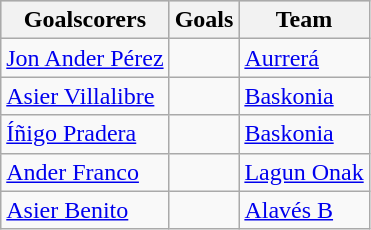<table class="wikitable sortable" class="wikitable">
<tr style="background:#ccc; text-align:center;">
<th>Goalscorers</th>
<th>Goals</th>
<th>Team</th>
</tr>
<tr>
<td> <a href='#'>Jon Ander Pérez</a></td>
<td></td>
<td><a href='#'>Aurrerá</a></td>
</tr>
<tr>
<td> <a href='#'>Asier Villalibre</a></td>
<td></td>
<td><a href='#'>Baskonia</a></td>
</tr>
<tr>
<td> <a href='#'>Íñigo Pradera</a></td>
<td></td>
<td><a href='#'>Baskonia</a></td>
</tr>
<tr>
<td> <a href='#'>Ander Franco</a></td>
<td></td>
<td><a href='#'>Lagun Onak</a></td>
</tr>
<tr>
<td> <a href='#'>Asier Benito</a></td>
<td></td>
<td><a href='#'>Alavés B</a></td>
</tr>
</table>
